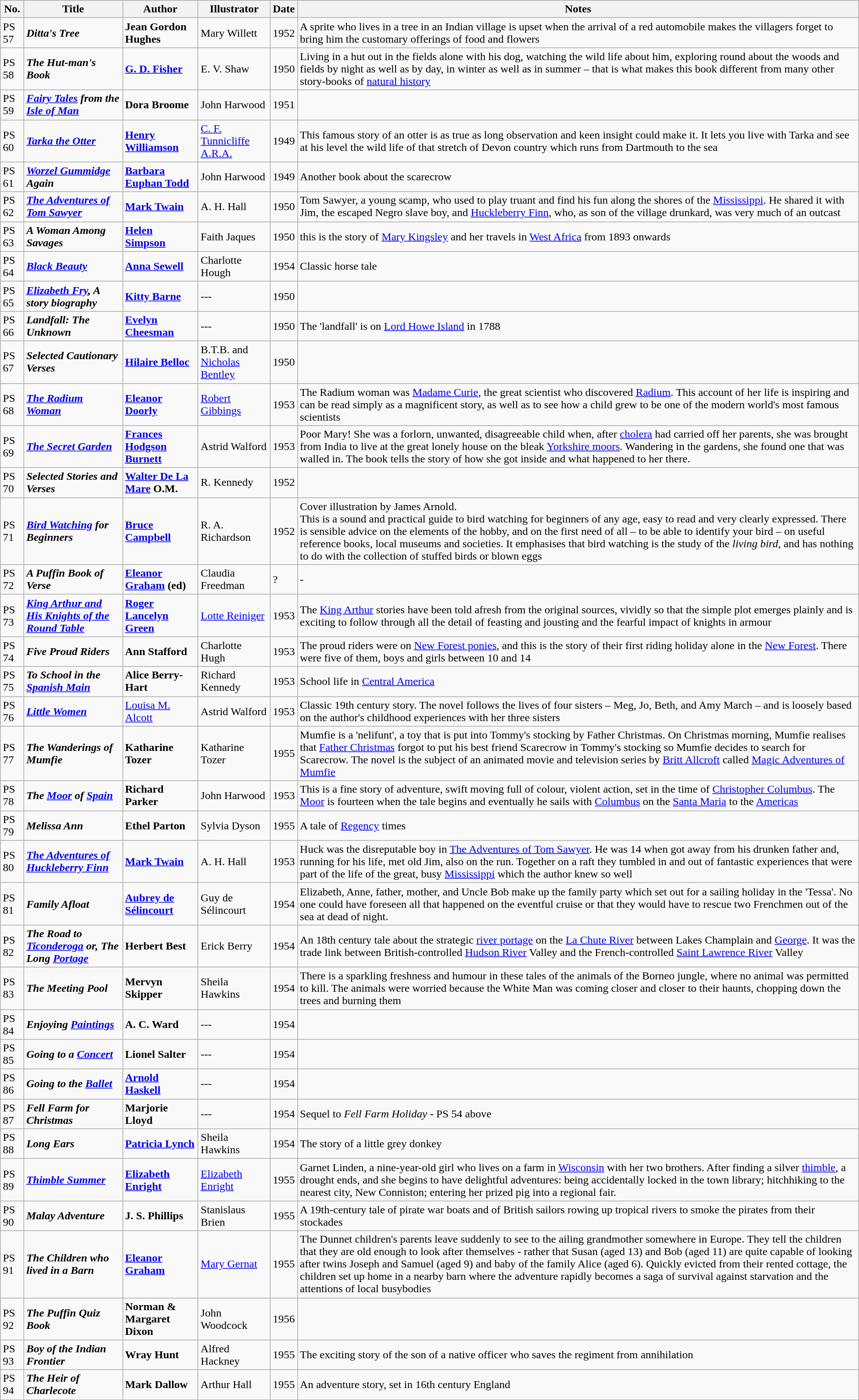<table class="wikitable sortable">
<tr>
<th>No.</th>
<th>Title</th>
<th>Author</th>
<th>Illustrator</th>
<th>Date</th>
<th>Notes</th>
</tr>
<tr>
<td>PS 57</td>
<td><strong><em>Ditta's Tree</em></strong></td>
<td><strong>Jean Gordon Hughes</strong></td>
<td>Mary Willett</td>
<td>1952</td>
<td>A sprite who lives in a tree in an Indian village is upset when the arrival of a red automobile makes the villagers forget to bring him the customary offerings of food and flowers</td>
</tr>
<tr>
<td>PS 58</td>
<td><strong><em>The Hut-man's Book</em></strong></td>
<td><strong><a href='#'>G. D. Fisher</a></strong></td>
<td>E. V. Shaw</td>
<td>1950</td>
<td>Living in a hut out in the fields alone with his dog, watching the wild life about him, exploring round about the woods and fields by night as well as by day, in winter as well as in summer – that is what makes this book different from many other story-books of <a href='#'>natural history</a></td>
</tr>
<tr>
<td>PS 59</td>
<td><strong><em><a href='#'>Fairy Tales</a> from the <a href='#'>Isle of Man</a></em></strong></td>
<td><strong>Dora Broome</strong></td>
<td>John Harwood</td>
<td>1951</td>
<td></td>
</tr>
<tr>
<td>PS 60</td>
<td><strong><em><a href='#'>Tarka the Otter</a></em></strong></td>
<td><strong><a href='#'>Henry Williamson</a></strong></td>
<td><a href='#'>C. F. Tunnicliffe A.R.A.</a></td>
<td>1949</td>
<td>This famous story of an otter is as true as long observation and keen insight could make it. It lets you live with Tarka and see at his level the wild life of that stretch of Devon country which runs from Dartmouth to the sea</td>
</tr>
<tr>
<td>PS 61</td>
<td><strong><em><a href='#'>Worzel Gummidge</a> Again</em></strong></td>
<td><strong><a href='#'>Barbara Euphan Todd</a></strong></td>
<td>John Harwood</td>
<td>1949</td>
<td>Another book about the scarecrow</td>
</tr>
<tr>
<td>PS 62</td>
<td><strong><em><a href='#'>The Adventures of Tom Sawyer</a></em></strong></td>
<td><strong><a href='#'>Mark Twain</a></strong></td>
<td>A. H. Hall</td>
<td>1950</td>
<td>Tom Sawyer, a young scamp, who used to play truant and find his fun along the shores of the <a href='#'>Mississippi</a>. He shared it with Jim, the escaped Negro slave boy, and <a href='#'>Huckleberry Finn</a>, who, as son of the village drunkard, was very much of an outcast</td>
</tr>
<tr>
<td>PS 63</td>
<td><strong><em>A Woman Among Savages</em></strong></td>
<td><strong><a href='#'>Helen Simpson</a></strong></td>
<td>Faith Jaques</td>
<td>1950</td>
<td>this is the story of <a href='#'>Mary Kingsley</a> and her travels in <a href='#'>West Africa</a> from 1893 onwards</td>
</tr>
<tr>
<td>PS 64</td>
<td><strong><em><a href='#'>Black Beauty</a></em></strong></td>
<td><strong><a href='#'>Anna Sewell</a></strong></td>
<td>Charlotte Hough</td>
<td>1954</td>
<td>Classic horse tale</td>
</tr>
<tr>
<td>PS 65</td>
<td><strong><em><a href='#'>Elizabeth Fry</a>, A story biography</em></strong></td>
<td><strong><a href='#'>Kitty Barne</a></strong></td>
<td>---</td>
<td>1950</td>
<td></td>
</tr>
<tr>
<td>PS 66</td>
<td><strong><em>Landfall: The Unknown</em></strong></td>
<td><strong><a href='#'>Evelyn Cheesman</a></strong></td>
<td>---</td>
<td>1950</td>
<td>The 'landfall' is on <a href='#'>Lord Howe Island</a> in 1788</td>
</tr>
<tr>
<td>PS 67</td>
<td><strong><em>Selected Cautionary Verses</em></strong></td>
<td><strong><a href='#'>Hilaire Belloc</a></strong></td>
<td>B.T.B. and <a href='#'>Nicholas Bentley</a></td>
<td>1950</td>
<td></td>
</tr>
<tr>
<td>PS 68</td>
<td><strong><em><a href='#'>The Radium Woman</a></em></strong></td>
<td><strong><a href='#'>Eleanor Doorly</a></strong></td>
<td><a href='#'>Robert Gibbings</a></td>
<td>1953</td>
<td>The Radium woman was <a href='#'>Madame Curie</a>, the great scientist who discovered <a href='#'>Radium</a>. This account of her life is inspiring and can be read simply as a magnificent story, as well as to see how a child grew to be one of the modern world's most famous scientists</td>
</tr>
<tr>
<td>PS 69</td>
<td><strong><em><a href='#'>The Secret Garden</a></em></strong></td>
<td><strong><a href='#'>Frances Hodgson Burnett</a></strong></td>
<td>Astrid Walford</td>
<td>1953</td>
<td>Poor Mary! She was a forlorn, unwanted, disagreeable child when, after <a href='#'>cholera</a> had carried off her parents, she was brought from India to live at the great lonely house on the bleak <a href='#'>Yorkshire moors</a>. Wandering in the gardens, she found one that was walled in. The book tells the story of how she got inside and what happened to her there.</td>
</tr>
<tr>
<td>PS 70</td>
<td><strong><em>Selected Stories and Verses</em></strong></td>
<td><strong><a href='#'>Walter De La Mare</a> O.M.</strong></td>
<td>R. Kennedy</td>
<td>1952</td>
<td></td>
</tr>
<tr>
<td>PS 71</td>
<td><strong><em><a href='#'>Bird Watching</a> for Beginners</em></strong></td>
<td><strong><a href='#'>Bruce Campbell</a></strong></td>
<td>R. A. Richardson</td>
<td>1952</td>
<td>Cover illustration by James Arnold.<br>This is a sound and practical guide to bird watching for beginners of any age, easy to read and very clearly expressed. There is sensible advice on the elements of the hobby, and on the first need of all – to be able to identify your bird – on useful reference books, local museums and societies. It emphasises that bird watching is the study of the <em>living bird</em>, and has nothing to do with the collection of stuffed birds or blown eggs</td>
</tr>
<tr>
<td>PS 72</td>
<td><strong><em>A Puffin Book of Verse</em></strong></td>
<td><strong><a href='#'>Eleanor Graham</a> (ed)</strong></td>
<td>Claudia Freedman</td>
<td>?</td>
<td>-</td>
</tr>
<tr>
<td>PS 73</td>
<td><strong><em><a href='#'>King Arthur and His Knights of the Round Table</a></em></strong></td>
<td><strong><a href='#'>Roger Lancelyn Green</a></strong></td>
<td><a href='#'>Lotte Reiniger</a></td>
<td>1953</td>
<td>The <a href='#'>King Arthur</a> stories have been told afresh from the original sources, vividly so that the simple plot emerges plainly and is exciting to follow through all the detail of feasting and jousting and the fearful impact of knights in armour</td>
</tr>
<tr>
<td>PS 74</td>
<td><strong><em>Five Proud Riders</em></strong></td>
<td><strong>Ann Stafford</strong></td>
<td>Charlotte Hugh</td>
<td>1953</td>
<td>The proud riders were on <a href='#'>New Forest ponies</a>, and this is the story of their first riding holiday alone in the <a href='#'>New Forest</a>. There were five of them, boys and girls between 10 and 14</td>
</tr>
<tr>
<td>PS 75</td>
<td><strong><em>To School in the <a href='#'>Spanish Main</a></em></strong></td>
<td><strong>Alice Berry-Hart</strong></td>
<td>Richard Kennedy</td>
<td>1953</td>
<td>School life in <a href='#'>Central America</a></td>
</tr>
<tr>
<td>PS 76</td>
<td><strong><em><a href='#'>Little Women</a></em></strong></td>
<td><a href='#'>Louisa M. Alcott</a></td>
<td>Astrid Walford</td>
<td>1953</td>
<td>Classic 19th century story. The novel follows the lives of four sisters – Meg, Jo, Beth, and Amy March – and is loosely based on the author's childhood experiences with her three sisters</td>
</tr>
<tr>
<td>PS 77</td>
<td><strong><em>The Wanderings of Mumfie</em></strong></td>
<td><strong>Katharine Tozer</strong></td>
<td>Katharine Tozer</td>
<td>1955</td>
<td>Mumfie is a 'nelifunt', a toy that is put into Tommy's stocking by Father Christmas. On Christmas morning, Mumfie realises that <a href='#'>Father Christmas</a> forgot to put his best friend Scarecrow in Tommy's stocking so Mumfie decides to search for Scarecrow. The novel is the subject of an animated movie and television series by <a href='#'>Britt Allcroft</a> called <a href='#'>Magic Adventures of Mumfie</a></td>
</tr>
<tr>
<td>PS 78</td>
<td><strong><em>The <a href='#'>Moor</a> of <a href='#'>Spain</a></em></strong></td>
<td><strong>Richard Parker</strong></td>
<td>John Harwood</td>
<td>1953</td>
<td>This is a fine story of adventure, swift moving full of colour, violent action, set in the time of <a href='#'>Christopher Columbus</a>. The <a href='#'>Moor</a> is fourteen when the tale begins and eventually he sails with <a href='#'>Columbus</a> on the <a href='#'>Santa Maria</a> to the <a href='#'>Americas</a></td>
</tr>
<tr>
<td>PS 79</td>
<td><strong><em>Melissa Ann</em></strong></td>
<td><strong>Ethel Parton</strong></td>
<td>Sylvia Dyson</td>
<td>1955</td>
<td>A tale of <a href='#'>Regency</a> times</td>
</tr>
<tr>
<td>PS 80</td>
<td><strong><em><a href='#'>The Adventures of Huckleberry Finn</a></em></strong></td>
<td><strong><a href='#'>Mark Twain</a></strong></td>
<td>A. H. Hall</td>
<td>1953</td>
<td>Huck was the disreputable boy in <a href='#'>The Adventures of Tom Sawyer</a>. He was 14 when got away from his drunken father and, running for his life, met old Jim, also on the run. Together on a raft they tumbled in and out of fantastic experiences that were part of the life of the great, busy <a href='#'>Mississippi</a> which the author knew so well</td>
</tr>
<tr>
<td>PS 81</td>
<td><strong><em>Family Afloat</em></strong></td>
<td><strong><a href='#'>Aubrey de Sélincourt</a></strong></td>
<td>Guy de Sélincourt</td>
<td>1954</td>
<td>Elizabeth, Anne, father, mother, and Uncle Bob make up the family party which set out for a sailing holiday in the 'Tessa'. No one could have foreseen all that happened on the eventful cruise or that they would have to rescue two Frenchmen out of the sea at dead of night.</td>
</tr>
<tr>
<td>PS 82</td>
<td><strong><em>The Road to <a href='#'>Ticonderoga</a> or, The Long <a href='#'>Portage</a></em></strong></td>
<td><strong>Herbert Best</strong></td>
<td>Erick Berry</td>
<td>1954</td>
<td>An 18th century tale about the strategic <a href='#'>river portage</a> on the  <a href='#'>La Chute River</a> between Lakes Champlain and <a href='#'>George</a>. It was the trade link between British-controlled <a href='#'>Hudson River</a> Valley and the French-controlled <a href='#'>Saint Lawrence River</a> Valley</td>
</tr>
<tr>
<td>PS 83</td>
<td><strong><em>The Meeting Pool</em></strong></td>
<td><strong>Mervyn Skipper</strong></td>
<td>Sheila Hawkins</td>
<td>1954</td>
<td>There is a sparkling freshness and humour in these tales of the animals of the Borneo jungle, where no animal was permitted to kill. The animals were worried because the White Man was coming closer and closer to their haunts, chopping down the trees and burning them</td>
</tr>
<tr>
<td>PS  84</td>
<td><strong><em>Enjoying <a href='#'>Paintings</a></em></strong></td>
<td><strong>A. C.  Ward</strong></td>
<td>---</td>
<td>1954</td>
<td></td>
</tr>
<tr>
<td>PS 85</td>
<td><strong><em>Going to a <a href='#'>Concert</a></em></strong></td>
<td><strong>Lionel Salter</strong></td>
<td>---</td>
<td>1954</td>
<td></td>
</tr>
<tr>
<td>PS 86</td>
<td><strong><em>Going to the <a href='#'>Ballet</a></em></strong></td>
<td><strong><a href='#'>Arnold Haskell</a></strong></td>
<td>---</td>
<td>1954</td>
<td></td>
</tr>
<tr>
<td>PS 87</td>
<td><strong><em>Fell Farm for Christmas</em></strong></td>
<td><strong>Marjorie Lloyd</strong></td>
<td>---</td>
<td>1954</td>
<td>Sequel to <em>Fell Farm Holiday</em> - PS 54 above</td>
</tr>
<tr>
<td>PS 88</td>
<td><strong><em>Long Ears</em></strong></td>
<td><strong><a href='#'>Patricia Lynch</a></strong></td>
<td>Sheila Hawkins</td>
<td>1954</td>
<td>The story of a little grey donkey</td>
</tr>
<tr>
<td>PS 89</td>
<td><strong><em><a href='#'>Thimble Summer</a></em></strong></td>
<td><strong><a href='#'>Elizabeth Enright</a></strong></td>
<td><a href='#'>Elizabeth Enright</a></td>
<td>1955</td>
<td>Garnet Linden, a nine-year-old girl who lives on a farm in <a href='#'>Wisconsin</a> with her two brothers. After finding a silver <a href='#'>thimble</a>, a drought ends, and she begins to have delightful adventures: being accidentally locked in the town library; hitchhiking to the nearest city, New Conniston; entering her prized pig into a regional fair.</td>
</tr>
<tr>
<td>PS 90</td>
<td><strong><em>Malay Adventure</em></strong></td>
<td><strong>J. S. Phillips</strong></td>
<td>Stanislaus Brien</td>
<td>1955</td>
<td>A 19th-century tale of pirate war boats and of British sailors rowing up tropical rivers to smoke the pirates from their stockades</td>
</tr>
<tr>
<td>PS 91</td>
<td><strong><em>The Children who lived in a Barn</em></strong></td>
<td><strong><a href='#'>Eleanor Graham</a></strong></td>
<td><a href='#'>Mary Gernat</a></td>
<td>1955</td>
<td>The Dunnet children's parents leave suddenly to see to the ailing grandmother somewhere in Europe. They tell the children that they are old enough to look after themselves - rather that Susan (aged 13) and Bob (aged 11) are quite capable of looking after twins Joseph and Samuel (aged 9) and baby of the family Alice (aged 6). Quickly evicted from their rented cottage, the children set up home in a nearby barn where the adventure rapidly becomes a saga of survival against starvation and the attentions of local busybodies</td>
</tr>
<tr>
<td>PS 92</td>
<td><strong><em>The Puffin Quiz Book</em></strong></td>
<td><strong>Norman & Margaret Dixon</strong></td>
<td>John Woodcock</td>
<td>1956</td>
<td></td>
</tr>
<tr>
<td>PS 93</td>
<td><strong><em>Boy of the Indian Frontier</em></strong></td>
<td><strong>Wray Hunt</strong></td>
<td>Alfred Hackney</td>
<td>1955</td>
<td>The exciting story of the son of a native officer who saves the regiment from annihilation</td>
</tr>
<tr>
<td>PS 94</td>
<td><strong><em>The Heir of Charlecote</em></strong></td>
<td><strong>Mark Dallow</strong></td>
<td>Arthur Hall</td>
<td>1955</td>
<td>An adventure story, set in 16th century England</td>
</tr>
</table>
